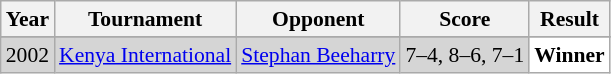<table class="sortable wikitable" style="font-size: 90%;">
<tr>
<th>Year</th>
<th>Tournament</th>
<th>Opponent</th>
<th>Score</th>
<th>Result</th>
</tr>
<tr>
</tr>
<tr style="background:#D5D5D5">
<td align="center">2002</td>
<td align="left"><a href='#'>Kenya International</a></td>
<td align="left"> <a href='#'>Stephan Beeharry</a></td>
<td align="left">7–4, 8–6, 7–1</td>
<td style="text-align:left; background:white"> <strong>Winner</strong></td>
</tr>
</table>
